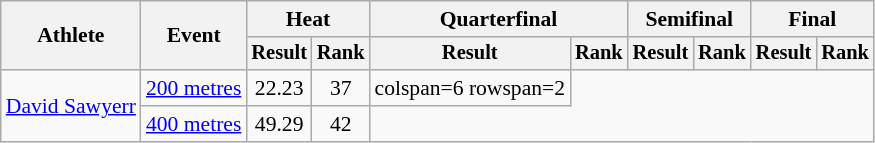<table class=wikitable style=font-size:90%>
<tr>
<th rowspan=2>Athlete</th>
<th rowspan=2>Event</th>
<th colspan=2>Heat</th>
<th colspan=2>Quarterfinal</th>
<th colspan=2>Semifinal</th>
<th colspan=2>Final</th>
</tr>
<tr style=font-size:95%>
<th>Result</th>
<th>Rank</th>
<th>Result</th>
<th>Rank</th>
<th>Result</th>
<th>Rank</th>
<th>Result</th>
<th>Rank</th>
</tr>
<tr align=center>
<td align=left rowspan=2><a href='#'>David Sawyerr</a></td>
<td align=left><a href='#'>200 metres</a></td>
<td>22.23</td>
<td>37</td>
<td>colspan=6 rowspan=2 </td>
</tr>
<tr align=center>
<td align=left><a href='#'>400 metres</a></td>
<td>49.29</td>
<td>42</td>
</tr>
</table>
